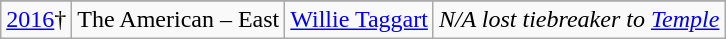<table class="wikitable">
<tr>
</tr>
<tr>
<td><a href='#'>2016</a>†</td>
<td>The American – East</td>
<td><a href='#'>Willie Taggart</a></td>
<td colspan=2><em>N/A lost tiebreaker to <a href='#'>Temple</a></em></td>
</tr>
</table>
